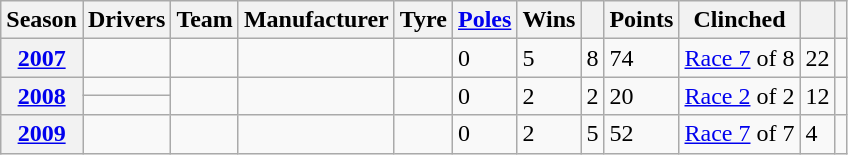<table class="wikitable sortable plainrowheaders";>
<tr>
<th scope=col>Season</th>
<th scope=col>Drivers</th>
<th scope=col>Team</th>
<th scope=col>Manufacturer</th>
<th scope=col>Tyre</th>
<th scope=col><a href='#'>Poles</a></th>
<th scope=col>Wins</th>
<th scope=col></th>
<th scope=col>Points</th>
<th scope=col>Clinched</th>
<th scope=col></th>
<th scope=col class=unsortable></th>
</tr>
<tr>
<th scope=row style="text-align: center;"><a href='#'>2007</a></th>
<td></td>
<td></td>
<td></td>
<td></td>
<td>0</td>
<td>5</td>
<td>8</td>
<td>74</td>
<td><a href='#'>Race 7</a> of 8</td>
<td>22</td>
<td style="text-align:center;"></td>
</tr>
<tr>
<th scope=rowgroup style="text-align: center;" rowspan=2><a href='#'>2008</a></th>
<td></td>
<td rowspan=2></td>
<td rowspan=2></td>
<td rowspan=2></td>
<td rowspan=2>0</td>
<td rowspan=2>2</td>
<td rowspan=2>2</td>
<td rowspan=2>20</td>
<td rowspan=2><a href='#'>Race 2</a> of 2</td>
<td rowspan=2>12</td>
<td style="text-align:center;" rowspan=2></td>
</tr>
<tr>
<td></td>
</tr>
<tr>
<th scope=row style="text-align: center;"><a href='#'>2009</a></th>
<td></td>
<td></td>
<td></td>
<td></td>
<td>0</td>
<td>2</td>
<td>5</td>
<td>52</td>
<td><a href='#'>Race 7</a> of 7</td>
<td>4</td>
<td style="text-align:center;"></td>
</tr>
</table>
